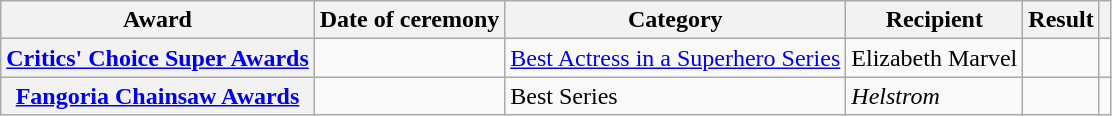<table class="wikitable unsortable plainrowheaders col6center">
<tr>
<th scope="col">Award</th>
<th scope="col">Date of ceremony</th>
<th scope="col">Category</th>
<th scope="col">Recipient</th>
<th scope="col">Result</th>
<th scope="col" class="unsortable"></th>
</tr>
<tr>
<th scope="row" style="text-align:center;"><a href='#'>Critics' Choice Super Awards</a></th>
<td><a href='#'></a></td>
<td><a href='#'>Best Actress in a Superhero Series</a></td>
<td>Elizabeth Marvel</td>
<td></td>
<td></td>
</tr>
<tr>
<th scope="row" style="text-align:center;"><a href='#'>Fangoria Chainsaw Awards</a></th>
<td><a href='#'></a></td>
<td>Best Series</td>
<td><em>Helstrom</em></td>
<td></td>
<td></td>
</tr>
</table>
